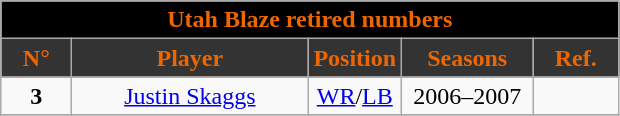<table class="wikitable sortable" style="text-align:center">
<tr>
<td colspan="5" style= "background: #000; color: #e60"><strong>Utah Blaze retired numbers</strong></td>
</tr>
<tr>
<th width=40px style="background: #333; color: #e60">N°</th>
<th width=150px style="background: #333; color: #e60">Player</th>
<th width=40px style="background: #333; color: #e60">Position</th>
<th width=80px style="background: #333; color: #e60">Seasons</th>
<th width=50px style="background: #333; color: #e60">Ref.</th>
</tr>
<tr>
<td><strong>3</strong></td>
<td><a href='#'>Justin Skaggs</a></td>
<td><a href='#'>WR</a>/<a href='#'>LB</a></td>
<td>2006–2007</td>
<td></td>
</tr>
<tr>
</tr>
</table>
